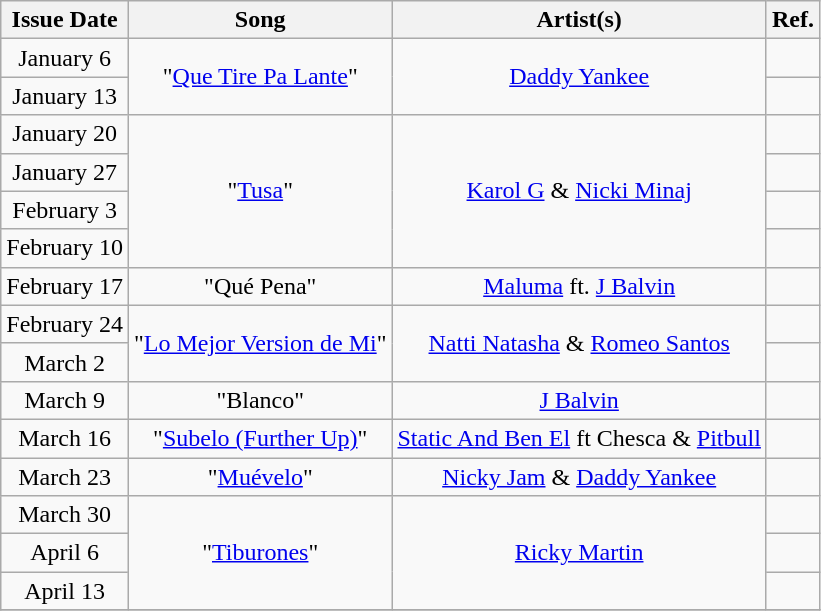<table class="wikitable" style="text-align: center;">
<tr>
<th style="text-align: center;">Issue Date</th>
<th style="text-align: center;">Song</th>
<th style="text-align: center;">Artist(s)</th>
<th style="text-align: center;">Ref.</th>
</tr>
<tr>
<td>January 6</td>
<td rowspan="2">"<a href='#'>Que Tire Pa Lante</a>"</td>
<td rowspan="2"><a href='#'>Daddy Yankee</a></td>
<td></td>
</tr>
<tr>
<td>January 13</td>
<td></td>
</tr>
<tr>
<td>January 20</td>
<td rowspan="4">"<a href='#'>Tusa</a>"</td>
<td rowspan="4"><a href='#'>Karol G</a> & <a href='#'>Nicki Minaj</a></td>
<td></td>
</tr>
<tr>
<td>January 27</td>
<td></td>
</tr>
<tr>
<td>February 3</td>
<td></td>
</tr>
<tr>
<td>February 10</td>
<td></td>
</tr>
<tr>
<td>February 17</td>
<td>"Qué Pena"</td>
<td><a href='#'>Maluma</a> ft. <a href='#'>J Balvin</a></td>
<td></td>
</tr>
<tr>
<td>February 24</td>
<td rowspan="2">"<a href='#'>Lo Mejor Version de Mi</a>"</td>
<td rowspan="2"><a href='#'>Natti Natasha</a> & <a href='#'>Romeo Santos</a></td>
<td></td>
</tr>
<tr>
<td>March 2</td>
<td></td>
</tr>
<tr>
<td>March 9</td>
<td>"Blanco"</td>
<td><a href='#'>J Balvin</a></td>
<td></td>
</tr>
<tr>
<td>March 16</td>
<td>"<a href='#'>Subelo (Further Up)</a>"</td>
<td><a href='#'>Static And Ben El</a> ft Chesca & <a href='#'>Pitbull</a></td>
<td></td>
</tr>
<tr>
<td>March 23</td>
<td>"<a href='#'>Muévelo</a>"</td>
<td><a href='#'>Nicky Jam</a> & <a href='#'>Daddy Yankee</a></td>
<td></td>
</tr>
<tr>
<td>March 30</td>
<td rowspan="3">"<a href='#'>Tiburones</a>"</td>
<td rowspan="3"><a href='#'>Ricky Martin</a></td>
<td></td>
</tr>
<tr>
<td>April 6</td>
<td></td>
</tr>
<tr>
<td>April 13</td>
<td></td>
</tr>
<tr>
</tr>
</table>
